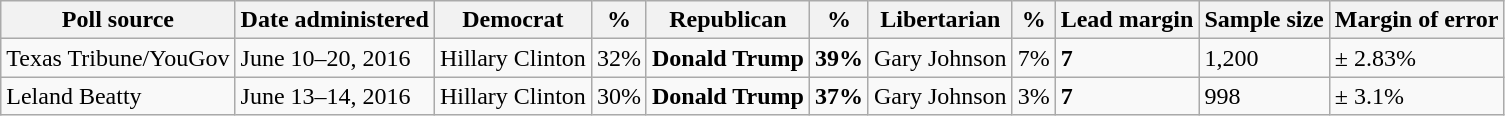<table class="wikitable">
<tr>
<th>Poll source</th>
<th>Date administered</th>
<th>Democrat</th>
<th>%</th>
<th>Republican</th>
<th>%</th>
<th>Libertarian</th>
<th>%</th>
<th>Lead margin</th>
<th>Sample size</th>
<th>Margin of error</th>
</tr>
<tr>
<td>Texas Tribune/YouGov</td>
<td>June 10–20, 2016</td>
<td>Hillary Clinton</td>
<td>32%</td>
<td><strong>Donald Trump</strong></td>
<td><strong>39%</strong></td>
<td>Gary Johnson</td>
<td>7%</td>
<td><strong>7</strong></td>
<td>1,200</td>
<td>± 2.83%</td>
</tr>
<tr>
<td>Leland Beatty</td>
<td>June 13–14, 2016</td>
<td>Hillary Clinton</td>
<td>30%</td>
<td><strong>Donald Trump</strong></td>
<td><strong>37%</strong></td>
<td>Gary Johnson</td>
<td>3%</td>
<td><strong>7</strong></td>
<td>998</td>
<td>± 3.1%</td>
</tr>
</table>
